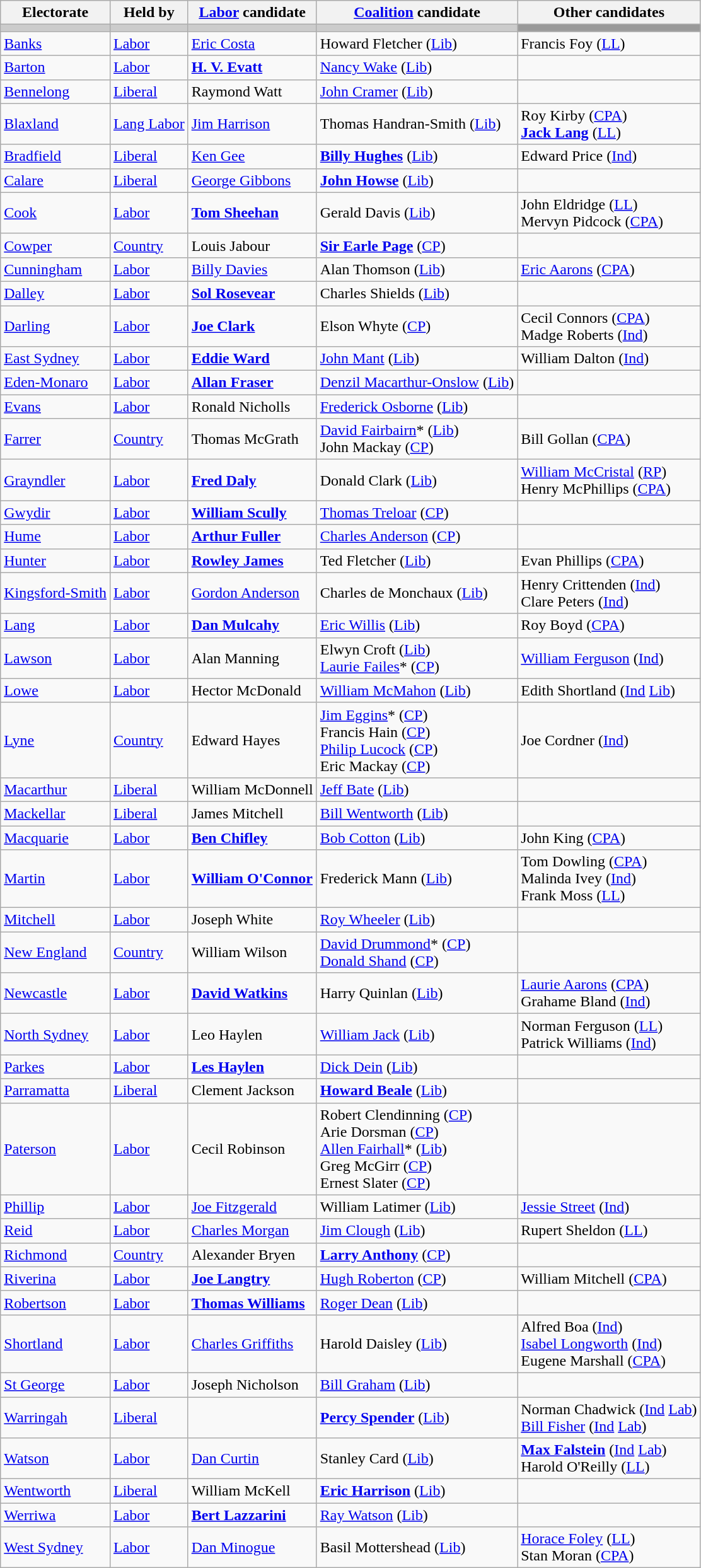<table class="wikitable">
<tr>
<th>Electorate</th>
<th>Held by</th>
<th><a href='#'>Labor</a> candidate</th>
<th><a href='#'>Coalition</a> candidate</th>
<th>Other candidates</th>
</tr>
<tr bgcolor="#cccccc">
<td></td>
<td></td>
<td></td>
<td></td>
<td bgcolor="#999999"></td>
</tr>
<tr>
<td><a href='#'>Banks</a></td>
<td><a href='#'>Labor</a></td>
<td><a href='#'>Eric Costa</a></td>
<td>Howard Fletcher (<a href='#'>Lib</a>)</td>
<td>Francis Foy (<a href='#'>LL</a>)</td>
</tr>
<tr>
<td><a href='#'>Barton</a></td>
<td><a href='#'>Labor</a></td>
<td><strong><a href='#'>H. V. Evatt</a></strong></td>
<td><a href='#'>Nancy Wake</a> (<a href='#'>Lib</a>)</td>
<td></td>
</tr>
<tr>
<td><a href='#'>Bennelong</a></td>
<td><a href='#'>Liberal</a></td>
<td>Raymond Watt</td>
<td><a href='#'>John Cramer</a> (<a href='#'>Lib</a>)</td>
<td></td>
</tr>
<tr>
<td><a href='#'>Blaxland</a></td>
<td><a href='#'>Lang Labor</a></td>
<td><a href='#'>Jim Harrison</a></td>
<td>Thomas Handran-Smith (<a href='#'>Lib</a>)</td>
<td>Roy Kirby (<a href='#'>CPA</a>)<br><strong><a href='#'>Jack Lang</a></strong> (<a href='#'>LL</a>)</td>
</tr>
<tr>
<td><a href='#'>Bradfield</a></td>
<td><a href='#'>Liberal</a></td>
<td><a href='#'>Ken Gee</a></td>
<td><strong><a href='#'>Billy Hughes</a></strong> (<a href='#'>Lib</a>)</td>
<td>Edward Price (<a href='#'>Ind</a>)</td>
</tr>
<tr>
<td><a href='#'>Calare</a></td>
<td><a href='#'>Liberal</a></td>
<td><a href='#'>George Gibbons</a></td>
<td><strong><a href='#'>John Howse</a></strong> (<a href='#'>Lib</a>)</td>
<td></td>
</tr>
<tr>
<td><a href='#'>Cook</a></td>
<td><a href='#'>Labor</a></td>
<td><strong><a href='#'>Tom Sheehan</a></strong></td>
<td>Gerald Davis (<a href='#'>Lib</a>)</td>
<td>John Eldridge (<a href='#'>LL</a>)<br>Mervyn Pidcock (<a href='#'>CPA</a>)</td>
</tr>
<tr>
<td><a href='#'>Cowper</a></td>
<td><a href='#'>Country</a></td>
<td>Louis Jabour</td>
<td><strong><a href='#'>Sir Earle Page</a></strong> (<a href='#'>CP</a>)</td>
<td></td>
</tr>
<tr>
<td><a href='#'>Cunningham</a></td>
<td><a href='#'>Labor</a></td>
<td><a href='#'>Billy Davies</a></td>
<td>Alan Thomson (<a href='#'>Lib</a>)</td>
<td><a href='#'>Eric Aarons</a> (<a href='#'>CPA</a>)</td>
</tr>
<tr>
<td><a href='#'>Dalley</a></td>
<td><a href='#'>Labor</a></td>
<td><strong><a href='#'>Sol Rosevear</a></strong></td>
<td>Charles Shields (<a href='#'>Lib</a>)</td>
<td></td>
</tr>
<tr>
<td><a href='#'>Darling</a></td>
<td><a href='#'>Labor</a></td>
<td><strong><a href='#'>Joe Clark</a></strong></td>
<td>Elson Whyte (<a href='#'>CP</a>)</td>
<td>Cecil Connors (<a href='#'>CPA</a>)<br>Madge Roberts (<a href='#'>Ind</a>)</td>
</tr>
<tr>
<td><a href='#'>East Sydney</a></td>
<td><a href='#'>Labor</a></td>
<td><strong><a href='#'>Eddie Ward</a></strong></td>
<td><a href='#'>John Mant</a> (<a href='#'>Lib</a>)</td>
<td>William Dalton (<a href='#'>Ind</a>)</td>
</tr>
<tr>
<td><a href='#'>Eden-Monaro</a></td>
<td><a href='#'>Labor</a></td>
<td><strong><a href='#'>Allan Fraser</a></strong></td>
<td><a href='#'>Denzil Macarthur-Onslow</a> (<a href='#'>Lib</a>)</td>
<td></td>
</tr>
<tr>
<td><a href='#'>Evans</a></td>
<td><a href='#'>Labor</a></td>
<td>Ronald Nicholls</td>
<td><a href='#'>Frederick Osborne</a> (<a href='#'>Lib</a>)</td>
<td></td>
</tr>
<tr>
<td><a href='#'>Farrer</a></td>
<td><a href='#'>Country</a></td>
<td>Thomas McGrath</td>
<td><a href='#'>David Fairbairn</a>* (<a href='#'>Lib</a>)<br>John Mackay (<a href='#'>CP</a>)</td>
<td>Bill Gollan (<a href='#'>CPA</a>)</td>
</tr>
<tr>
<td><a href='#'>Grayndler</a></td>
<td><a href='#'>Labor</a></td>
<td><strong><a href='#'>Fred Daly</a></strong></td>
<td>Donald Clark (<a href='#'>Lib</a>)</td>
<td><a href='#'>William McCristal</a> (<a href='#'>RP</a>)<br>Henry McPhillips (<a href='#'>CPA</a>)</td>
</tr>
<tr>
<td><a href='#'>Gwydir</a></td>
<td><a href='#'>Labor</a></td>
<td><strong><a href='#'>William Scully</a></strong></td>
<td><a href='#'>Thomas Treloar</a> (<a href='#'>CP</a>)</td>
<td></td>
</tr>
<tr>
<td><a href='#'>Hume</a></td>
<td><a href='#'>Labor</a></td>
<td><strong><a href='#'>Arthur Fuller</a></strong></td>
<td><a href='#'>Charles Anderson</a> (<a href='#'>CP</a>)</td>
<td></td>
</tr>
<tr>
<td><a href='#'>Hunter</a></td>
<td><a href='#'>Labor</a></td>
<td><strong><a href='#'>Rowley James</a></strong></td>
<td>Ted Fletcher (<a href='#'>Lib</a>)</td>
<td>Evan Phillips (<a href='#'>CPA</a>)</td>
</tr>
<tr>
<td><a href='#'>Kingsford-Smith</a></td>
<td><a href='#'>Labor</a></td>
<td><a href='#'>Gordon Anderson</a></td>
<td>Charles de Monchaux (<a href='#'>Lib</a>)</td>
<td>Henry Crittenden (<a href='#'>Ind</a>)<br>Clare Peters (<a href='#'>Ind</a>)</td>
</tr>
<tr>
<td><a href='#'>Lang</a></td>
<td><a href='#'>Labor</a></td>
<td><strong><a href='#'>Dan Mulcahy</a></strong></td>
<td><a href='#'>Eric Willis</a> (<a href='#'>Lib</a>)</td>
<td>Roy Boyd (<a href='#'>CPA</a>)</td>
</tr>
<tr>
<td><a href='#'>Lawson</a></td>
<td><a href='#'>Labor</a></td>
<td>Alan Manning</td>
<td>Elwyn Croft (<a href='#'>Lib</a>)<br><a href='#'>Laurie Failes</a>* (<a href='#'>CP</a>)</td>
<td><a href='#'>William Ferguson</a> (<a href='#'>Ind</a>)</td>
</tr>
<tr>
<td><a href='#'>Lowe</a></td>
<td><a href='#'>Labor</a></td>
<td>Hector McDonald</td>
<td><a href='#'>William McMahon</a> (<a href='#'>Lib</a>)</td>
<td>Edith Shortland (<a href='#'>Ind</a> <a href='#'>Lib</a>)</td>
</tr>
<tr>
<td><a href='#'>Lyne</a></td>
<td><a href='#'>Country</a></td>
<td>Edward Hayes</td>
<td><a href='#'>Jim Eggins</a>* (<a href='#'>CP</a>)<br>Francis Hain (<a href='#'>CP</a>)<br><a href='#'>Philip Lucock</a> (<a href='#'>CP</a>)<br>Eric Mackay (<a href='#'>CP</a>)</td>
<td>Joe Cordner (<a href='#'>Ind</a>)</td>
</tr>
<tr>
<td><a href='#'>Macarthur</a></td>
<td><a href='#'>Liberal</a></td>
<td>William McDonnell</td>
<td><a href='#'>Jeff Bate</a> (<a href='#'>Lib</a>)</td>
<td></td>
</tr>
<tr>
<td><a href='#'>Mackellar</a></td>
<td><a href='#'>Liberal</a></td>
<td>James Mitchell</td>
<td><a href='#'>Bill Wentworth</a> (<a href='#'>Lib</a>)</td>
<td></td>
</tr>
<tr>
<td><a href='#'>Macquarie</a></td>
<td><a href='#'>Labor</a></td>
<td><strong><a href='#'>Ben Chifley</a></strong></td>
<td><a href='#'>Bob Cotton</a> (<a href='#'>Lib</a>)</td>
<td>John King (<a href='#'>CPA</a>)</td>
</tr>
<tr>
<td><a href='#'>Martin</a></td>
<td><a href='#'>Labor</a></td>
<td><strong><a href='#'>William O'Connor</a></strong></td>
<td>Frederick Mann (<a href='#'>Lib</a>)</td>
<td>Tom Dowling (<a href='#'>CPA</a>)<br>Malinda Ivey (<a href='#'>Ind</a>)<br>Frank Moss (<a href='#'>LL</a>)</td>
</tr>
<tr>
<td><a href='#'>Mitchell</a></td>
<td><a href='#'>Labor</a></td>
<td>Joseph White</td>
<td><a href='#'>Roy Wheeler</a> (<a href='#'>Lib</a>)</td>
<td></td>
</tr>
<tr>
<td><a href='#'>New England</a></td>
<td><a href='#'>Country</a></td>
<td>William Wilson</td>
<td><a href='#'>David Drummond</a>* (<a href='#'>CP</a>)<br><a href='#'>Donald Shand</a> (<a href='#'>CP</a>)</td>
<td></td>
</tr>
<tr>
<td><a href='#'>Newcastle</a></td>
<td><a href='#'>Labor</a></td>
<td><strong><a href='#'>David Watkins</a></strong></td>
<td>Harry Quinlan (<a href='#'>Lib</a>)</td>
<td><a href='#'>Laurie Aarons</a> (<a href='#'>CPA</a>)<br>Grahame Bland (<a href='#'>Ind</a>)</td>
</tr>
<tr>
<td><a href='#'>North Sydney</a></td>
<td><a href='#'>Labor</a></td>
<td>Leo Haylen</td>
<td><a href='#'>William Jack</a> (<a href='#'>Lib</a>)</td>
<td>Norman Ferguson (<a href='#'>LL</a>)<br>Patrick Williams (<a href='#'>Ind</a>)</td>
</tr>
<tr>
<td><a href='#'>Parkes</a></td>
<td><a href='#'>Labor</a></td>
<td><strong><a href='#'>Les Haylen</a></strong></td>
<td><a href='#'>Dick Dein</a> (<a href='#'>Lib</a>)</td>
<td></td>
</tr>
<tr>
<td><a href='#'>Parramatta</a></td>
<td><a href='#'>Liberal</a></td>
<td>Clement Jackson</td>
<td><strong><a href='#'>Howard Beale</a></strong> (<a href='#'>Lib</a>)</td>
<td></td>
</tr>
<tr>
<td><a href='#'>Paterson</a></td>
<td><a href='#'>Labor</a></td>
<td>Cecil Robinson</td>
<td>Robert Clendinning (<a href='#'>CP</a>)<br>Arie Dorsman (<a href='#'>CP</a>)<br><a href='#'>Allen Fairhall</a>* (<a href='#'>Lib</a>)<br>Greg McGirr (<a href='#'>CP</a>)<br>Ernest Slater (<a href='#'>CP</a>)</td>
<td></td>
</tr>
<tr>
<td><a href='#'>Phillip</a></td>
<td><a href='#'>Labor</a></td>
<td><a href='#'>Joe Fitzgerald</a></td>
<td>William Latimer (<a href='#'>Lib</a>)</td>
<td><a href='#'>Jessie Street</a> (<a href='#'>Ind</a>)</td>
</tr>
<tr>
<td><a href='#'>Reid</a></td>
<td><a href='#'>Labor</a></td>
<td><a href='#'>Charles Morgan</a></td>
<td><a href='#'>Jim Clough</a> (<a href='#'>Lib</a>)</td>
<td>Rupert Sheldon (<a href='#'>LL</a>)</td>
</tr>
<tr>
<td><a href='#'>Richmond</a></td>
<td><a href='#'>Country</a></td>
<td>Alexander Bryen</td>
<td><strong><a href='#'>Larry Anthony</a></strong> (<a href='#'>CP</a>)</td>
<td></td>
</tr>
<tr>
<td><a href='#'>Riverina</a></td>
<td><a href='#'>Labor</a></td>
<td><strong><a href='#'>Joe Langtry</a></strong></td>
<td><a href='#'>Hugh Roberton</a> (<a href='#'>CP</a>)</td>
<td>William Mitchell (<a href='#'>CPA</a>)</td>
</tr>
<tr>
<td><a href='#'>Robertson</a></td>
<td><a href='#'>Labor</a></td>
<td><strong><a href='#'>Thomas Williams</a></strong></td>
<td><a href='#'>Roger Dean</a> (<a href='#'>Lib</a>)</td>
<td></td>
</tr>
<tr>
<td><a href='#'>Shortland</a></td>
<td><a href='#'>Labor</a></td>
<td><a href='#'>Charles Griffiths</a></td>
<td>Harold Daisley (<a href='#'>Lib</a>)</td>
<td>Alfred Boa (<a href='#'>Ind</a>)<br><a href='#'>Isabel Longworth</a> (<a href='#'>Ind</a>)<br>Eugene Marshall (<a href='#'>CPA</a>)</td>
</tr>
<tr>
<td><a href='#'>St George</a></td>
<td><a href='#'>Labor</a></td>
<td>Joseph Nicholson</td>
<td><a href='#'>Bill Graham</a> (<a href='#'>Lib</a>)</td>
<td></td>
</tr>
<tr>
<td><a href='#'>Warringah</a></td>
<td><a href='#'>Liberal</a></td>
<td></td>
<td><strong><a href='#'>Percy Spender</a></strong> (<a href='#'>Lib</a>)</td>
<td>Norman Chadwick (<a href='#'>Ind</a> <a href='#'>Lab</a>)<br><a href='#'>Bill Fisher</a> (<a href='#'>Ind</a> <a href='#'>Lab</a>)</td>
</tr>
<tr>
<td><a href='#'>Watson</a></td>
<td><a href='#'>Labor</a></td>
<td><a href='#'>Dan Curtin</a></td>
<td>Stanley Card (<a href='#'>Lib</a>)</td>
<td><strong><a href='#'>Max Falstein</a></strong> (<a href='#'>Ind</a> <a href='#'>Lab</a>)<br>Harold O'Reilly (<a href='#'>LL</a>)</td>
</tr>
<tr>
<td><a href='#'>Wentworth</a></td>
<td><a href='#'>Liberal</a></td>
<td>William McKell</td>
<td><strong><a href='#'>Eric Harrison</a></strong> (<a href='#'>Lib</a>)</td>
<td></td>
</tr>
<tr>
<td><a href='#'>Werriwa</a></td>
<td><a href='#'>Labor</a></td>
<td><strong><a href='#'>Bert Lazzarini</a></strong></td>
<td><a href='#'>Ray Watson</a> (<a href='#'>Lib</a>)</td>
<td></td>
</tr>
<tr>
<td><a href='#'>West Sydney</a></td>
<td><a href='#'>Labor</a></td>
<td><a href='#'>Dan Minogue</a></td>
<td>Basil Mottershead (<a href='#'>Lib</a>)</td>
<td><a href='#'>Horace Foley</a> (<a href='#'>LL</a>)<br>Stan Moran (<a href='#'>CPA</a>)</td>
</tr>
</table>
